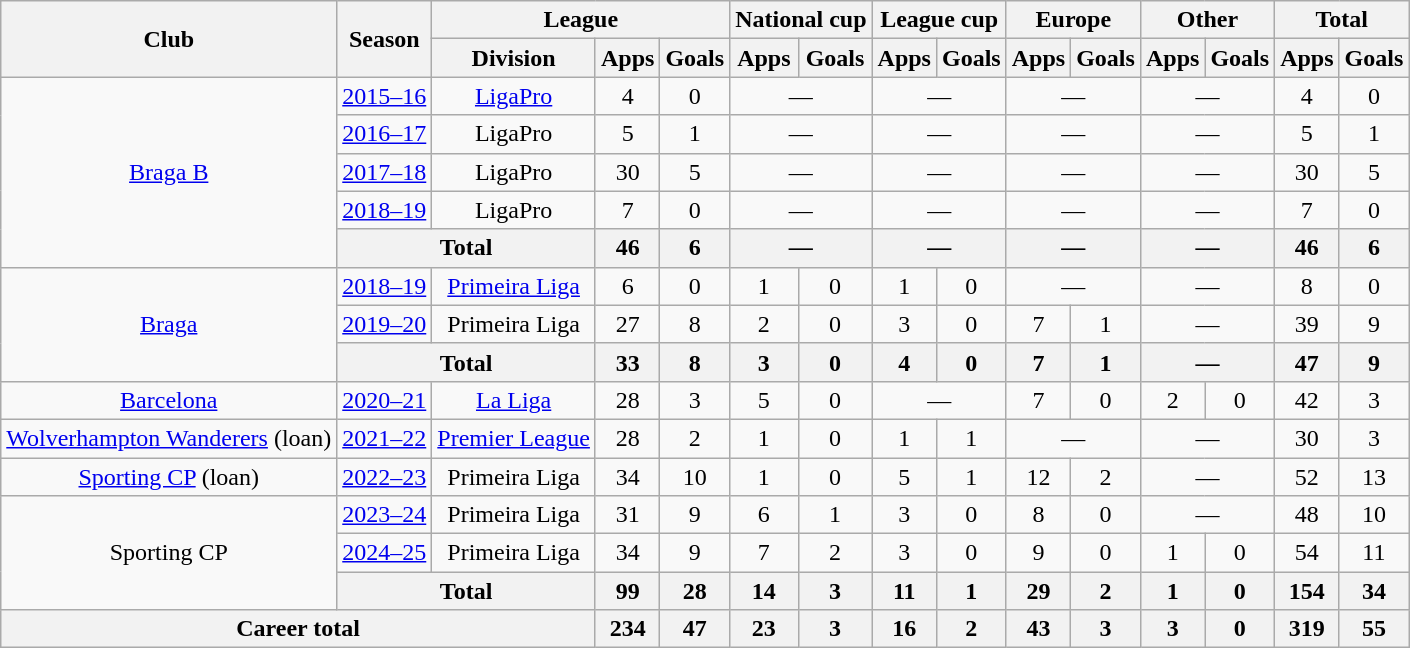<table class="wikitable" style="text-align:center">
<tr>
<th rowspan="2">Club</th>
<th rowspan="2">Season</th>
<th colspan="3">League</th>
<th colspan="2">National cup</th>
<th colspan="2">League cup</th>
<th colspan="2">Europe</th>
<th colspan="2">Other</th>
<th colspan="2">Total</th>
</tr>
<tr>
<th>Division</th>
<th>Apps</th>
<th>Goals</th>
<th>Apps</th>
<th>Goals</th>
<th>Apps</th>
<th>Goals</th>
<th>Apps</th>
<th>Goals</th>
<th>Apps</th>
<th>Goals</th>
<th>Apps</th>
<th>Goals</th>
</tr>
<tr>
<td rowspan="5"><a href='#'>Braga B</a></td>
<td><a href='#'>2015–16</a></td>
<td><a href='#'>LigaPro</a></td>
<td>4</td>
<td>0</td>
<td colspan="2">—</td>
<td colspan="2">—</td>
<td colspan="2">—</td>
<td colspan="2">—</td>
<td>4</td>
<td>0</td>
</tr>
<tr>
<td><a href='#'>2016–17</a></td>
<td>LigaPro</td>
<td>5</td>
<td>1</td>
<td colspan="2">—</td>
<td colspan="2">—</td>
<td colspan="2">—</td>
<td colspan="2">—</td>
<td>5</td>
<td>1</td>
</tr>
<tr>
<td><a href='#'>2017–18</a></td>
<td>LigaPro</td>
<td>30</td>
<td>5</td>
<td colspan="2">—</td>
<td colspan="2">—</td>
<td colspan="2">—</td>
<td colspan="2">—</td>
<td>30</td>
<td>5</td>
</tr>
<tr>
<td><a href='#'>2018–19</a></td>
<td>LigaPro</td>
<td>7</td>
<td>0</td>
<td colspan="2">—</td>
<td colspan="2">—</td>
<td colspan="2">—</td>
<td colspan="2">—</td>
<td>7</td>
<td>0</td>
</tr>
<tr>
<th colspan="2">Total</th>
<th>46</th>
<th>6</th>
<th colspan="2">—</th>
<th colspan="2">—</th>
<th colspan="2">—</th>
<th colspan="2">—</th>
<th>46</th>
<th>6</th>
</tr>
<tr>
<td rowspan="3"><a href='#'>Braga</a></td>
<td><a href='#'>2018–19</a></td>
<td><a href='#'>Primeira Liga</a></td>
<td>6</td>
<td>0</td>
<td>1</td>
<td>0</td>
<td>1</td>
<td>0</td>
<td colspan="2">—</td>
<td colspan="2">—</td>
<td>8</td>
<td>0</td>
</tr>
<tr>
<td><a href='#'>2019–20</a></td>
<td>Primeira Liga</td>
<td>27</td>
<td>8</td>
<td>2</td>
<td>0</td>
<td>3</td>
<td>0</td>
<td>7</td>
<td>1</td>
<td colspan="2">—</td>
<td>39</td>
<td>9</td>
</tr>
<tr>
<th colspan="2">Total</th>
<th>33</th>
<th>8</th>
<th>3</th>
<th>0</th>
<th>4</th>
<th>0</th>
<th>7</th>
<th>1</th>
<th colspan="2">—</th>
<th>47</th>
<th>9</th>
</tr>
<tr>
<td><a href='#'>Barcelona</a></td>
<td><a href='#'>2020–21</a></td>
<td><a href='#'>La Liga</a></td>
<td>28</td>
<td>3</td>
<td>5</td>
<td>0</td>
<td colspan="2">—</td>
<td>7</td>
<td>0</td>
<td>2</td>
<td>0</td>
<td>42</td>
<td>3</td>
</tr>
<tr>
<td><a href='#'>Wolverhampton Wanderers</a> (loan)</td>
<td><a href='#'>2021–22</a></td>
<td><a href='#'>Premier League</a></td>
<td>28</td>
<td>2</td>
<td>1</td>
<td>0</td>
<td>1</td>
<td>1</td>
<td colspan="2">—</td>
<td colspan="2">—</td>
<td>30</td>
<td>3</td>
</tr>
<tr>
<td><a href='#'>Sporting CP</a> (loan)</td>
<td><a href='#'>2022–23</a></td>
<td>Primeira Liga</td>
<td>34</td>
<td>10</td>
<td>1</td>
<td>0</td>
<td>5</td>
<td>1</td>
<td>12</td>
<td>2</td>
<td colspan="2">—</td>
<td>52</td>
<td>13</td>
</tr>
<tr>
<td rowspan="3">Sporting CP</td>
<td><a href='#'>2023–24</a></td>
<td>Primeira Liga</td>
<td>31</td>
<td>9</td>
<td>6</td>
<td>1</td>
<td>3</td>
<td>0</td>
<td>8</td>
<td>0</td>
<td colspan="2">—</td>
<td>48</td>
<td>10</td>
</tr>
<tr>
<td><a href='#'>2024–25</a></td>
<td>Primeira Liga</td>
<td>34</td>
<td>9</td>
<td>7</td>
<td>2</td>
<td>3</td>
<td>0</td>
<td>9</td>
<td>0</td>
<td>1</td>
<td>0</td>
<td>54</td>
<td>11</td>
</tr>
<tr>
<th colspan="2">Total</th>
<th>99</th>
<th>28</th>
<th>14</th>
<th>3</th>
<th>11</th>
<th>1</th>
<th>29</th>
<th>2</th>
<th>1</th>
<th>0</th>
<th>154</th>
<th>34</th>
</tr>
<tr>
<th colspan="3">Career total</th>
<th>234</th>
<th>47</th>
<th>23</th>
<th>3</th>
<th>16</th>
<th>2</th>
<th>43</th>
<th>3</th>
<th>3</th>
<th>0</th>
<th>319</th>
<th>55</th>
</tr>
</table>
